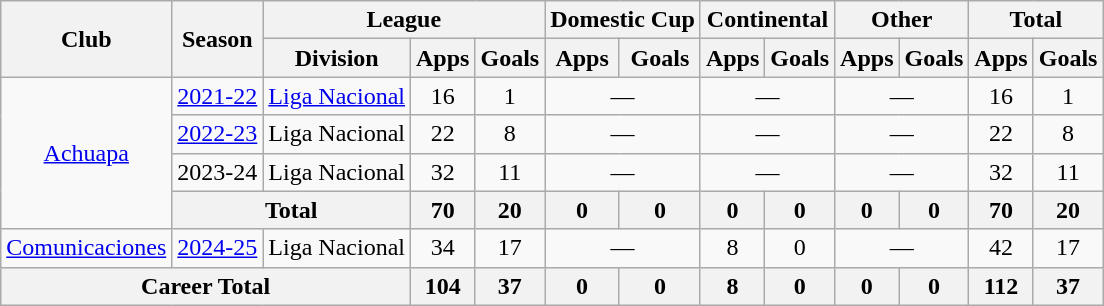<table class=wikitable style=text-align:center>
<tr>
<th rowspan=2>Club</th>
<th rowspan=2>Season</th>
<th colspan=3>League</th>
<th colspan=2>Domestic Cup</th>
<th colspan=2>Continental</th>
<th colspan=2>Other</th>
<th colspan=2>Total</th>
</tr>
<tr>
<th>Division</th>
<th>Apps</th>
<th>Goals</th>
<th>Apps</th>
<th>Goals</th>
<th>Apps</th>
<th>Goals</th>
<th>Apps</th>
<th>Goals</th>
<th>Apps</th>
<th>Goals</th>
</tr>
<tr>
<td rowspan=4><a href='#'>Achuapa</a></td>
<td><a href='#'>2021-22</a></td>
<td><a href='#'>Liga Nacional</a></td>
<td>16</td>
<td>1</td>
<td colspan="2">—</td>
<td colspan="2">—</td>
<td colspan="2">—</td>
<td>16</td>
<td>1</td>
</tr>
<tr>
<td><a href='#'>2022-23</a></td>
<td>Liga Nacional</td>
<td>22</td>
<td>8</td>
<td colspan="2">—</td>
<td colspan="2">—</td>
<td colspan="2">—</td>
<td>22</td>
<td>8</td>
</tr>
<tr>
<td>2023-24</td>
<td>Liga Nacional</td>
<td>32</td>
<td>11</td>
<td colspan="2">—</td>
<td colspan="2">—</td>
<td colspan="2">—</td>
<td>32</td>
<td>11</td>
</tr>
<tr>
<th colspan="2">Total</th>
<th>70</th>
<th>20</th>
<th>0</th>
<th>0</th>
<th>0</th>
<th>0</th>
<th>0</th>
<th>0</th>
<th>70</th>
<th>20</th>
</tr>
<tr>
<td><a href='#'>Comunicaciones</a></td>
<td><a href='#'>2024-25</a></td>
<td>Liga Nacional</td>
<td>34</td>
<td>17</td>
<td colspan="2">—</td>
<td>8</td>
<td>0</td>
<td colspan="2">—</td>
<td>42</td>
<td>17</td>
</tr>
<tr>
<th colspan="3">Career Total</th>
<th>104</th>
<th>37</th>
<th>0</th>
<th>0</th>
<th>8</th>
<th>0</th>
<th>0</th>
<th>0</th>
<th>112</th>
<th>37</th>
</tr>
</table>
